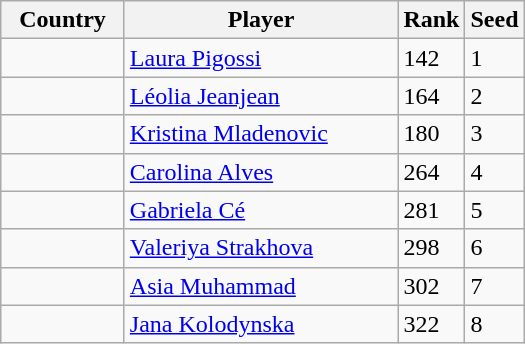<table class="wikitable">
<tr>
<th width="75">Country</th>
<th width="175">Player</th>
<th>Rank</th>
<th>Seed</th>
</tr>
<tr>
<td></td>
<td><a href='#'>Laura Pigossi</a></td>
<td>142</td>
<td>1</td>
</tr>
<tr>
<td></td>
<td><a href='#'>Léolia Jeanjean</a></td>
<td>164</td>
<td>2</td>
</tr>
<tr>
<td></td>
<td><a href='#'>Kristina Mladenovic</a></td>
<td>180</td>
<td>3</td>
</tr>
<tr>
<td></td>
<td><a href='#'>Carolina Alves</a></td>
<td>264</td>
<td>4</td>
</tr>
<tr>
<td></td>
<td><a href='#'>Gabriela Cé</a></td>
<td>281</td>
<td>5</td>
</tr>
<tr>
<td></td>
<td><a href='#'>Valeriya Strakhova</a></td>
<td>298</td>
<td>6</td>
</tr>
<tr>
<td></td>
<td><a href='#'>Asia Muhammad</a></td>
<td>302</td>
<td>7</td>
</tr>
<tr>
<td></td>
<td><a href='#'>Jana Kolodynska</a></td>
<td>322</td>
<td>8</td>
</tr>
</table>
